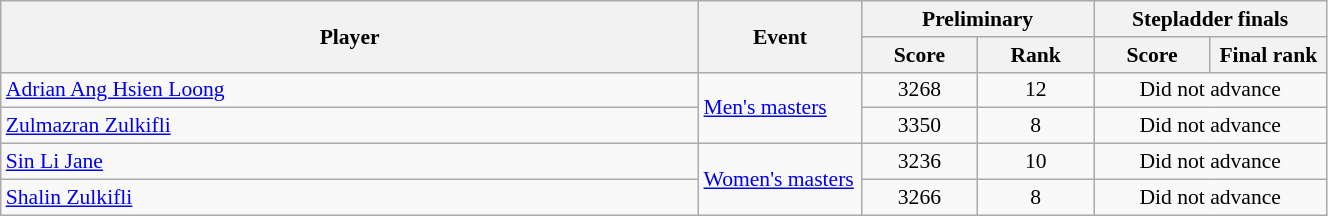<table class="wikitable" width="70%" style="text-align:center; font-size:90%">
<tr>
<th rowspan=2 width="30%">Player</th>
<th rowspan=2 width="7%">Event</th>
<th colspan=2>Preliminary</th>
<th colspan=2>Stepladder finals</th>
</tr>
<tr>
<th width="5%">Score</th>
<th width="5%">Rank</th>
<th width="5%">Score</th>
<th width="5%">Final rank</th>
</tr>
<tr>
<td align=left><a href='#'>Adrian Ang Hsien Loong</a></td>
<td rowspan=2 align=left><a href='#'>Men's masters</a></td>
<td>3268</td>
<td>12</td>
<td colspan=2>Did not advance</td>
</tr>
<tr>
<td align=left><a href='#'>Zulmazran Zulkifli</a></td>
<td>3350</td>
<td>8</td>
<td colspan=2>Did not advance</td>
</tr>
<tr>
<td align=left><a href='#'>Sin Li Jane</a></td>
<td rowspan=2 align=left><a href='#'>Women's masters</a></td>
<td>3236</td>
<td>10</td>
<td colspan=2>Did not advance</td>
</tr>
<tr>
<td align=left><a href='#'>Shalin Zulkifli</a></td>
<td>3266</td>
<td>8</td>
<td colspan=2>Did not advance</td>
</tr>
</table>
